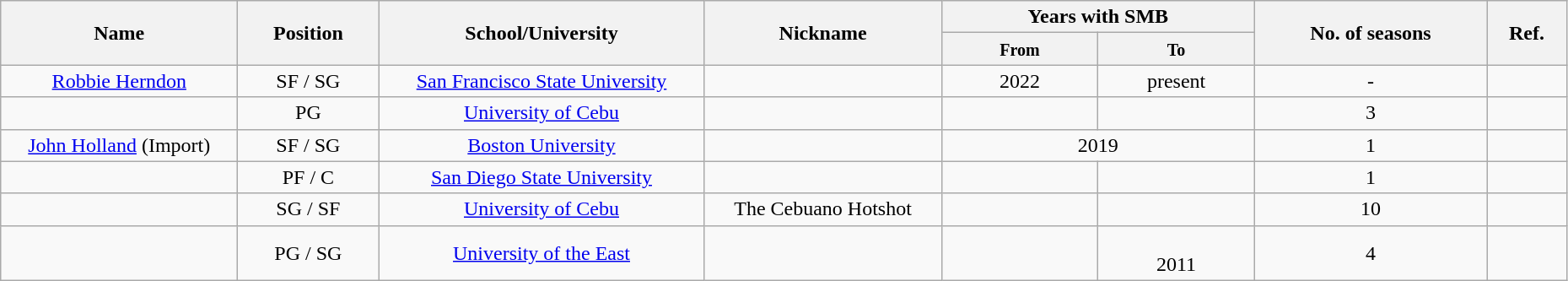<table class="wikitable sortable" style="text-align:center" width="98%">
<tr>
<th style="width:180px;" rowspan="2">Name</th>
<th rowspan="2">Position</th>
<th style="width:250px;" rowspan="2">School/University</th>
<th style="width:180px;" rowspan="2">Nickname</th>
<th style="width:180px; text-align:center;" colspan="2">Years with SMB</th>
<th rowspan="2">No. of seasons</th>
<th rowspan="2"; class=unsortable>Ref.</th>
</tr>
<tr>
<th style="width:10%; text-align:center;"><small>From</small></th>
<th style="width:10%; text-align:center;"><small>To</small></th>
</tr>
<tr>
<td><a href='#'>Robbie Herndon</a></td>
<td>SF / SG</td>
<td><a href='#'>San Francisco State University</a></td>
<td></td>
<td>2022</td>
<td>present</td>
<td>-</td>
<td></td>
</tr>
<tr>
<td></td>
<td>PG</td>
<td><a href='#'>University of Cebu</a></td>
<td></td>
<td></td>
<td></td>
<td>3</td>
<td></td>
</tr>
<tr>
<td><a href='#'>John Holland</a> (Import)</td>
<td>SF / SG</td>
<td><a href='#'>Boston University</a></td>
<td></td>
<td colspan="2">2019</td>
<td>1</td>
<td></td>
</tr>
<tr>
<td></td>
<td>PF / C</td>
<td><a href='#'>San Diego State University</a></td>
<td></td>
<td></td>
<td></td>
<td>1</td>
<td></td>
</tr>
<tr>
<td></td>
<td>SG / SF</td>
<td><a href='#'>University of Cebu</a></td>
<td>The Cebuano Hotshot</td>
<td></td>
<td></td>
<td>10</td>
<td></td>
</tr>
<tr>
<td></td>
<td>PG / SG</td>
<td><a href='#'>University of the East</a></td>
<td></td>
<td><br><br></td>
<td><br>2011<br></td>
<td>4</td>
<td></td>
</tr>
</table>
